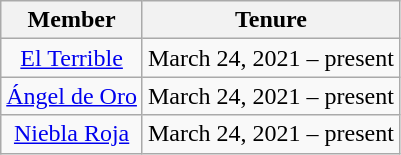<table class="wikitable sortable" style="text-align:center;">
<tr>
<th>Member</th>
<th>Tenure</th>
</tr>
<tr>
<td><a href='#'>El Terrible</a></td>
<td>March 24, 2021 – present</td>
</tr>
<tr>
<td><a href='#'>Ángel de Oro</a></td>
<td>March 24, 2021 – present</td>
</tr>
<tr>
<td><a href='#'>Niebla Roja</a></td>
<td>March 24, 2021 – present</td>
</tr>
</table>
